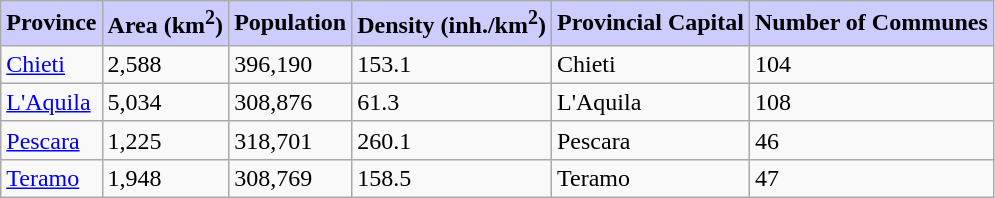<table class="wikitable centered">
<tr>
<th style="background:#ccf;">Province</th>
<th style="background:#ccf;">Area (km<sup>2</sup>)</th>
<th style="background:#ccf;">Population</th>
<th style="background:#ccf;">Density (inh./km<sup>2</sup>)</th>
<th style="background:#ccf;">Provincial Capital</th>
<th style="background:#ccf;">Number of Communes</th>
</tr>
<tr>
<td><a href='#'>Chieti</a></td>
<td>2,588</td>
<td>396,190</td>
<td>153.1</td>
<td>Chieti</td>
<td>104</td>
</tr>
<tr>
<td><a href='#'>L'Aquila</a></td>
<td>5,034</td>
<td>308,876</td>
<td>61.3</td>
<td>L'Aquila</td>
<td>108</td>
</tr>
<tr>
<td><a href='#'>Pescara</a></td>
<td>1,225</td>
<td>318,701</td>
<td>260.1</td>
<td>Pescara</td>
<td>46</td>
</tr>
<tr>
<td><a href='#'>Teramo</a></td>
<td>1,948</td>
<td>308,769</td>
<td>158.5</td>
<td>Teramo</td>
<td>47</td>
</tr>
</table>
